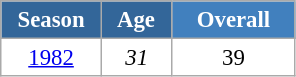<table class="wikitable" style="font-size:95%; text-align:center; border:grey solid 1px; border-collapse:collapse; background:#ffffff;">
<tr>
<th style="background-color:#369; color:white; width:60px;"> Season </th>
<th style="background-color:#369; color:white; width:40px;"> Age </th>
<th style="background-color:#4180be; color:white; width:75px;">Overall</th>
</tr>
<tr>
<td><a href='#'>1982</a></td>
<td><em>31</em></td>
<td>39</td>
</tr>
</table>
